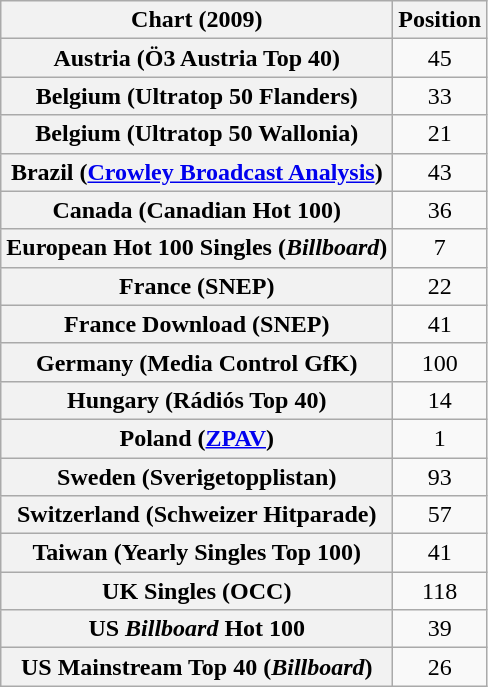<table class="wikitable sortable plainrowheaders" style="text-align:center">
<tr>
<th scope="col">Chart (2009)</th>
<th scope="col">Position</th>
</tr>
<tr>
<th scope="row">Austria (Ö3 Austria Top 40)</th>
<td style="text-align:center">45</td>
</tr>
<tr>
<th scope="row">Belgium (Ultratop 50 Flanders)</th>
<td style="text-align:center">33</td>
</tr>
<tr>
<th scope="row">Belgium (Ultratop 50 Wallonia)</th>
<td style="text-align:center">21</td>
</tr>
<tr>
<th scope="row">Brazil (<a href='#'>Crowley Broadcast Analysis</a>)</th>
<td style="text-align:center">43</td>
</tr>
<tr>
<th scope="row">Canada (Canadian Hot 100)</th>
<td style="text-align:center">36</td>
</tr>
<tr>
<th scope="row">European Hot 100 Singles (<em>Billboard</em>)</th>
<td style="text-align:center">7</td>
</tr>
<tr>
<th scope="row">France (SNEP)</th>
<td style="text-align:center">22</td>
</tr>
<tr>
<th scope="row">France Download (SNEP)</th>
<td style="text-align:center">41</td>
</tr>
<tr>
<th scope="row">Germany (Media Control GfK)</th>
<td style="text-align:center">100</td>
</tr>
<tr>
<th scope="row">Hungary (Rádiós Top 40)</th>
<td style="text-align:center">14</td>
</tr>
<tr>
<th scope="row">Poland (<a href='#'>ZPAV</a>)</th>
<td style="text-align:center">1</td>
</tr>
<tr>
<th scope="row">Sweden (Sverigetopplistan)</th>
<td style="text-align:center">93</td>
</tr>
<tr>
<th scope="row">Switzerland (Schweizer Hitparade)</th>
<td style="text-align:center">57</td>
</tr>
<tr>
<th scope="row">Taiwan (Yearly Singles Top 100)</th>
<td style="text-align:center">41</td>
</tr>
<tr>
<th scope="row">UK Singles (OCC)</th>
<td style="text-align:center">118</td>
</tr>
<tr>
<th scope="row">US <em>Billboard</em> Hot 100</th>
<td style="text-align:center">39</td>
</tr>
<tr>
<th scope="row">US Mainstream Top 40 (<em>Billboard</em>)</th>
<td style="text-align:center">26</td>
</tr>
</table>
